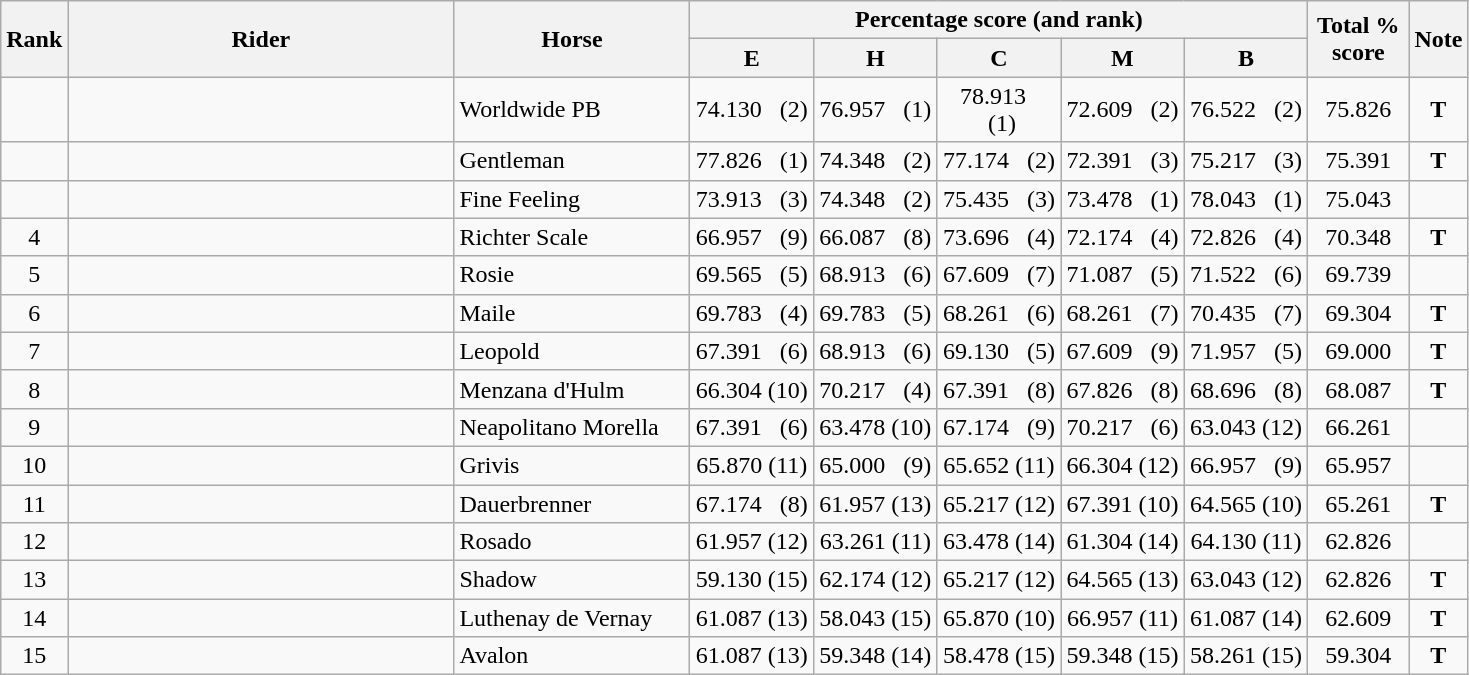<table class="wikitable" style="text-align:center">
<tr>
<th rowspan=2>Rank</th>
<th rowspan=2 width=250>Rider</th>
<th rowspan=2 width=150>Horse</th>
<th colspan=5>Percentage score (and rank)</th>
<th rowspan=2 width=60>Total % score</th>
<th rowspan=2>Note</th>
</tr>
<tr>
<th width=75>E</th>
<th width=75>H</th>
<th width=75>C</th>
<th width=75>M</th>
<th width=75>B</th>
</tr>
<tr>
<td></td>
<td align=left></td>
<td align=left>Worldwide PB</td>
<td>74.130   (2)</td>
<td>76.957   (1)</td>
<td>78.913    (1)</td>
<td>72.609   (2)</td>
<td>76.522   (2)</td>
<td>75.826</td>
<td><strong>T</strong></td>
</tr>
<tr>
<td></td>
<td align=left></td>
<td align=left>Gentleman</td>
<td>77.826   (1)</td>
<td>74.348   (2)</td>
<td>77.174   (2)</td>
<td>72.391   (3)</td>
<td>75.217   (3)</td>
<td>75.391</td>
<td><strong>T</strong></td>
</tr>
<tr>
<td></td>
<td align=left></td>
<td align=left>Fine Feeling</td>
<td>73.913   (3)</td>
<td>74.348   (2)</td>
<td>75.435   (3)</td>
<td>73.478   (1)</td>
<td>78.043   (1)</td>
<td>75.043</td>
<td></td>
</tr>
<tr>
<td>4</td>
<td align=left></td>
<td align=left>Richter Scale</td>
<td>66.957   (9)</td>
<td>66.087   (8)</td>
<td>73.696   (4)</td>
<td>72.174   (4)</td>
<td>72.826   (4)</td>
<td>70.348</td>
<td><strong>T</strong></td>
</tr>
<tr>
<td>5</td>
<td align=left></td>
<td align=left>Rosie</td>
<td>69.565   (5)</td>
<td>68.913   (6)</td>
<td>67.609   (7)</td>
<td>71.087   (5)</td>
<td>71.522   (6)</td>
<td>69.739</td>
<td></td>
</tr>
<tr>
<td>6</td>
<td align=left></td>
<td align=left>Maile</td>
<td>69.783   (4)</td>
<td>69.783   (5)</td>
<td>68.261   (6)</td>
<td>68.261   (7)</td>
<td>70.435   (7)</td>
<td>69.304</td>
<td><strong>T</strong></td>
</tr>
<tr>
<td>7</td>
<td align=left></td>
<td align=left>Leopold</td>
<td>67.391   (6)</td>
<td>68.913   (6)</td>
<td>69.130   (5)</td>
<td>67.609   (9)</td>
<td>71.957   (5)</td>
<td>69.000</td>
<td><strong>T</strong></td>
</tr>
<tr>
<td>8</td>
<td align=left></td>
<td align=left>Menzana d'Hulm</td>
<td>66.304 (10)</td>
<td>70.217   (4)</td>
<td>67.391   (8)</td>
<td>67.826   (8)</td>
<td>68.696   (8)</td>
<td>68.087</td>
<td><strong>T</strong></td>
</tr>
<tr>
<td>9</td>
<td align=left></td>
<td align=left>Neapolitano Morella</td>
<td>67.391   (6)</td>
<td>63.478 (10)</td>
<td>67.174   (9)</td>
<td>70.217   (6)</td>
<td>63.043 (12)</td>
<td>66.261</td>
<td></td>
</tr>
<tr>
<td>10</td>
<td align=left></td>
<td align=left>Grivis</td>
<td>65.870 (11)</td>
<td>65.000   (9)</td>
<td>65.652 (11)</td>
<td>66.304 (12)</td>
<td>66.957   (9)</td>
<td>65.957</td>
<td></td>
</tr>
<tr>
<td>11</td>
<td align=left></td>
<td align=left>Dauerbrenner</td>
<td>67.174   (8)</td>
<td>61.957 (13)</td>
<td>65.217 (12)</td>
<td>67.391 (10)</td>
<td>64.565 (10)</td>
<td>65.261</td>
<td><strong>T</strong></td>
</tr>
<tr>
<td>12</td>
<td align=left></td>
<td align=left>Rosado</td>
<td>61.957 (12)</td>
<td>63.261 (11)</td>
<td>63.478 (14)</td>
<td>61.304 (14)</td>
<td>64.130 (11)</td>
<td>62.826</td>
<td></td>
</tr>
<tr>
<td>13</td>
<td align=left></td>
<td align=left>Shadow</td>
<td>59.130 (15)</td>
<td>62.174 (12)</td>
<td>65.217 (12)</td>
<td>64.565 (13)</td>
<td>63.043 (12)</td>
<td>62.826</td>
<td><strong>T</strong></td>
</tr>
<tr>
<td>14</td>
<td align=left></td>
<td align=left>Luthenay de Vernay</td>
<td>61.087 (13)</td>
<td>58.043 (15)</td>
<td>65.870 (10)</td>
<td>66.957 (11)</td>
<td>61.087 (14)</td>
<td>62.609</td>
<td><strong>T</strong></td>
</tr>
<tr>
<td>15</td>
<td align=left></td>
<td align=left>Avalon</td>
<td>61.087 (13)</td>
<td>59.348 (14)</td>
<td>58.478 (15)</td>
<td>59.348 (15)</td>
<td>58.261 (15)</td>
<td>59.304</td>
<td><strong>T</strong></td>
</tr>
</table>
